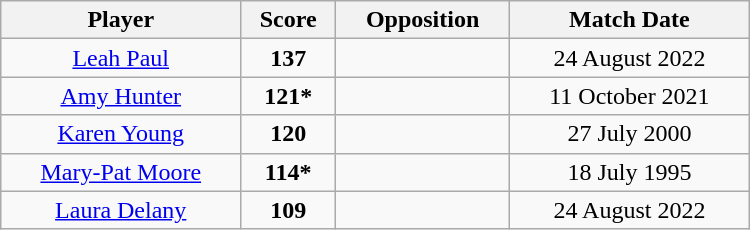<table class="wikitable sortable" style="text-align: center; width: 500px;">
<tr>
<th>Player</th>
<th>Score</th>
<th>Opposition</th>
<th>Match Date</th>
</tr>
<tr>
<td><a href='#'>Leah Paul</a></td>
<td><strong>137</strong></td>
<td></td>
<td>24 August 2022</td>
</tr>
<tr>
<td><a href='#'>Amy Hunter</a></td>
<td><strong>121*</strong></td>
<td></td>
<td>11 October 2021</td>
</tr>
<tr>
<td><a href='#'>Karen Young</a></td>
<td><strong>120</strong></td>
<td></td>
<td>27 July 2000</td>
</tr>
<tr>
<td><a href='#'>Mary-Pat Moore</a></td>
<td><strong>114*</strong></td>
<td></td>
<td>18 July 1995</td>
</tr>
<tr>
<td><a href='#'>Laura Delany</a></td>
<td><strong>109</strong></td>
<td></td>
<td>24 August 2022</td>
</tr>
</table>
